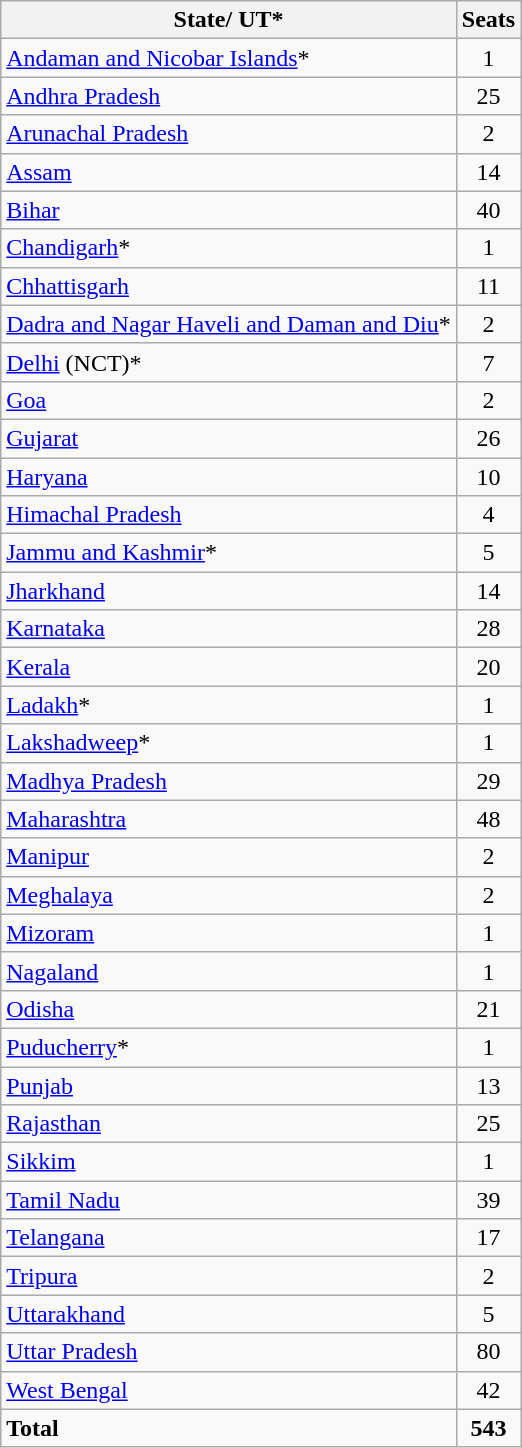<table class="sortable wikitable" style="text-align:left;">
<tr>
<th>State/ UT*</th>
<th>Seats</th>
</tr>
<tr>
<td><a href='#'>Andaman and Nicobar Islands</a>*</td>
<td style="text-align:center;">1</td>
</tr>
<tr>
<td><a href='#'>Andhra Pradesh</a></td>
<td style="text-align:center;">25</td>
</tr>
<tr>
<td><a href='#'>Arunachal Pradesh</a></td>
<td style="text-align:center;">2</td>
</tr>
<tr>
<td><a href='#'>Assam</a></td>
<td style="text-align:center;">14</td>
</tr>
<tr>
<td><a href='#'>Bihar</a></td>
<td style="text-align:center;">40</td>
</tr>
<tr>
<td><a href='#'>Chandigarh</a>*</td>
<td style="text-align:center;">1</td>
</tr>
<tr>
<td><a href='#'>Chhattisgarh</a></td>
<td style="text-align:center;">11</td>
</tr>
<tr>
<td><a href='#'>Dadra and Nagar Haveli and Daman and Diu</a>*</td>
<td style="text-align:center;">2</td>
</tr>
<tr>
<td><a href='#'>Delhi</a> (NCT)*</td>
<td style="text-align:center;">7</td>
</tr>
<tr>
<td><a href='#'>Goa</a></td>
<td style="text-align:center;">2</td>
</tr>
<tr>
<td><a href='#'>Gujarat</a></td>
<td style="text-align:center;">26</td>
</tr>
<tr>
<td><a href='#'>Haryana</a></td>
<td style="text-align:center;">10</td>
</tr>
<tr>
<td><a href='#'>Himachal Pradesh</a></td>
<td style="text-align:center;">4</td>
</tr>
<tr>
<td><a href='#'>Jammu and Kashmir</a>*</td>
<td style="text-align:center;">5</td>
</tr>
<tr>
<td><a href='#'>Jharkhand</a></td>
<td style="text-align:center;">14</td>
</tr>
<tr>
<td><a href='#'>Karnataka</a></td>
<td style="text-align:center;">28</td>
</tr>
<tr>
<td><a href='#'>Kerala</a></td>
<td style="text-align:center;">20</td>
</tr>
<tr>
<td><a href='#'>Ladakh</a>*</td>
<td style="text-align:center;">1</td>
</tr>
<tr>
<td><a href='#'>Lakshadweep</a>*</td>
<td style="text-align:center;">1</td>
</tr>
<tr>
<td><a href='#'>Madhya Pradesh</a></td>
<td style="text-align:center;">29</td>
</tr>
<tr>
<td><a href='#'>Maharashtra</a></td>
<td style="text-align:center;">48</td>
</tr>
<tr>
<td><a href='#'>Manipur</a></td>
<td style="text-align:center;">2</td>
</tr>
<tr>
<td><a href='#'>Meghalaya</a></td>
<td style="text-align:center;">2</td>
</tr>
<tr>
<td><a href='#'>Mizoram</a></td>
<td style="text-align:center;">1</td>
</tr>
<tr>
<td><a href='#'>Nagaland</a></td>
<td style="text-align:center;">1</td>
</tr>
<tr>
<td><a href='#'>Odisha</a></td>
<td style="text-align:center;">21</td>
</tr>
<tr>
<td><a href='#'>Puducherry</a>*</td>
<td style="text-align:center;">1</td>
</tr>
<tr>
<td><a href='#'>Punjab</a></td>
<td style="text-align:center;">13</td>
</tr>
<tr>
<td><a href='#'>Rajasthan</a></td>
<td style="text-align:center;">25</td>
</tr>
<tr>
<td><a href='#'>Sikkim</a></td>
<td style="text-align:center;">1</td>
</tr>
<tr>
<td><a href='#'>Tamil Nadu</a></td>
<td style="text-align:center;">39</td>
</tr>
<tr>
<td><a href='#'>Telangana</a></td>
<td style="text-align:center;">17</td>
</tr>
<tr>
<td><a href='#'>Tripura</a></td>
<td style="text-align:center;">2</td>
</tr>
<tr>
<td><a href='#'>Uttarakhand</a></td>
<td style="text-align:center;">5</td>
</tr>
<tr>
<td><a href='#'>Uttar Pradesh</a></td>
<td style="text-align:center;">80</td>
</tr>
<tr>
<td><a href='#'>West Bengal</a></td>
<td style="text-align:center;">42</td>
</tr>
<tr>
<td><strong>Total</strong></td>
<td style="text-align:center;"><strong>543</strong></td>
</tr>
</table>
